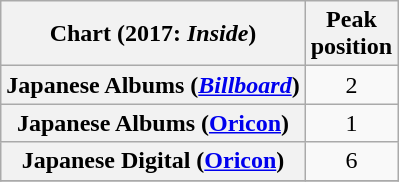<table class="wikitable sortable plainrowheaders" style="text-align:center">
<tr>
<th scope="col">Chart (2017: <em>Inside</em>)</th>
<th scope="col">Peak<br>position</th>
</tr>
<tr>
<th scope="row">Japanese Albums (<a href='#'><em>Billboard</em></a>)</th>
<td>2</td>
</tr>
<tr>
<th scope="row">Japanese Albums (<a href='#'>Oricon</a>)</th>
<td>1</td>
</tr>
<tr>
<th scope="row">Japanese Digital (<a href='#'>Oricon</a>)</th>
<td>6</td>
</tr>
<tr>
</tr>
</table>
